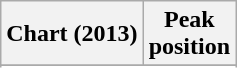<table class="wikitable sortable plainrowheaders" style="text-align:center">
<tr>
<th scope="col">Chart (2013)</th>
<th scope="col">Peak<br>position</th>
</tr>
<tr>
</tr>
<tr>
</tr>
<tr>
</tr>
</table>
